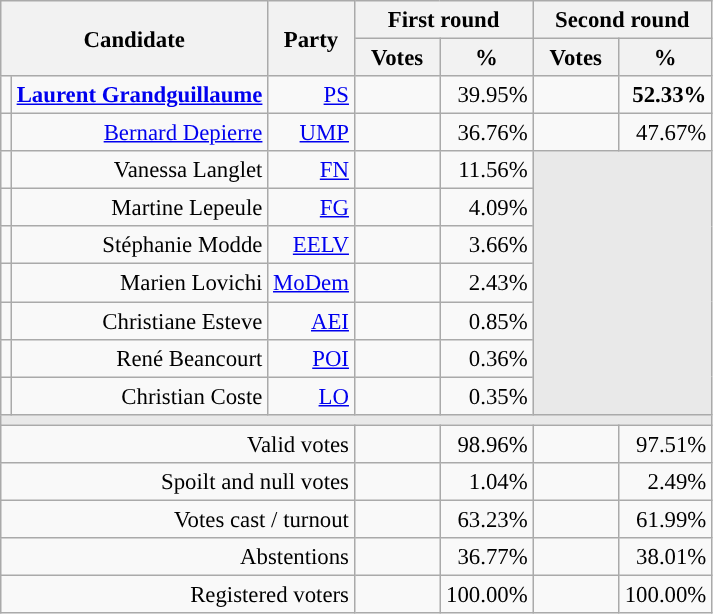<table class="wikitable" style="text-align:right;font-size:95%;">
<tr>
<th rowspan=2 colspan=2>Candidate</th>
<th rowspan=2 colspan=1>Party</th>
<th colspan=2>First round</th>
<th colspan=2>Second round</th>
</tr>
<tr>
<th style="width:50px;">Votes</th>
<th style="width:55px;">%</th>
<th style="width:50px;">Votes</th>
<th style="width:55px;">%</th>
</tr>
<tr>
<td style="color:inherit;background-color:"></td>
<td><strong><a href='#'>Laurent Grandguillaume</a></strong></td>
<td><a href='#'>PS</a></td>
<td></td>
<td>39.95%</td>
<td><strong></strong></td>
<td><strong>52.33%</strong></td>
</tr>
<tr>
<td style="color:inherit;background-color:"></td>
<td><a href='#'>Bernard Depierre</a></td>
<td><a href='#'>UMP</a></td>
<td></td>
<td>36.76%</td>
<td></td>
<td>47.67%</td>
</tr>
<tr>
<td style="color:inherit;background-color:"></td>
<td>Vanessa Langlet</td>
<td><a href='#'>FN</a></td>
<td></td>
<td>11.56%</td>
<td colspan=7 rowspan=7 style="background-color:#E9E9E9;"></td>
</tr>
<tr>
<td style="color:inherit;background-color:"></td>
<td>Martine Lepeule</td>
<td><a href='#'>FG</a></td>
<td></td>
<td>4.09%</td>
</tr>
<tr>
<td style="color:inherit;background-color:"></td>
<td>Stéphanie Modde</td>
<td><a href='#'>EELV</a></td>
<td></td>
<td>3.66%</td>
</tr>
<tr>
<td style="color:inherit;background-color:"></td>
<td>Marien Lovichi</td>
<td><a href='#'>MoDem</a></td>
<td></td>
<td>2.43%</td>
</tr>
<tr>
<td style="color:inherit;background-color:"></td>
<td>Christiane Esteve</td>
<td><a href='#'>AEI</a></td>
<td></td>
<td>0.85%</td>
</tr>
<tr>
<td style="color:inherit;background-color:"></td>
<td>René Beancourt</td>
<td><a href='#'>POI</a></td>
<td></td>
<td>0.36%</td>
</tr>
<tr>
<td style="color:inherit;background-color:"></td>
<td>Christian Coste</td>
<td><a href='#'>LO</a></td>
<td></td>
<td>0.35%</td>
</tr>
<tr>
<td colspan=7 style="background-color:#E9E9E9;"></td>
</tr>
<tr>
<td colspan=3>Valid votes</td>
<td></td>
<td>98.96%</td>
<td></td>
<td>97.51%</td>
</tr>
<tr>
<td colspan=3>Spoilt and null votes</td>
<td></td>
<td>1.04%</td>
<td></td>
<td>2.49%</td>
</tr>
<tr>
<td colspan=3>Votes cast / turnout</td>
<td></td>
<td>63.23%</td>
<td></td>
<td>61.99%</td>
</tr>
<tr>
<td colspan=3>Abstentions</td>
<td></td>
<td>36.77%</td>
<td></td>
<td>38.01%</td>
</tr>
<tr>
<td colspan=3>Registered voters</td>
<td></td>
<td>100.00%</td>
<td></td>
<td>100.00%</td>
</tr>
</table>
